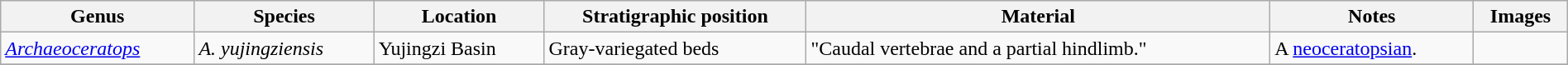<table class="wikitable" align="center" width="100%">
<tr>
<th>Genus</th>
<th>Species</th>
<th>Location</th>
<th>Stratigraphic position</th>
<th>Material</th>
<th>Notes</th>
<th>Images</th>
</tr>
<tr>
<td><em><a href='#'>Archaeoceratops</a></em></td>
<td><em>A. yujingziensis</em></td>
<td>Yujingzi Basin</td>
<td>Gray-variegated beds</td>
<td>"Caudal vertebrae and a partial hindlimb."</td>
<td>A <a href='#'>neoceratopsian</a>.</td>
<td></td>
</tr>
<tr>
</tr>
</table>
